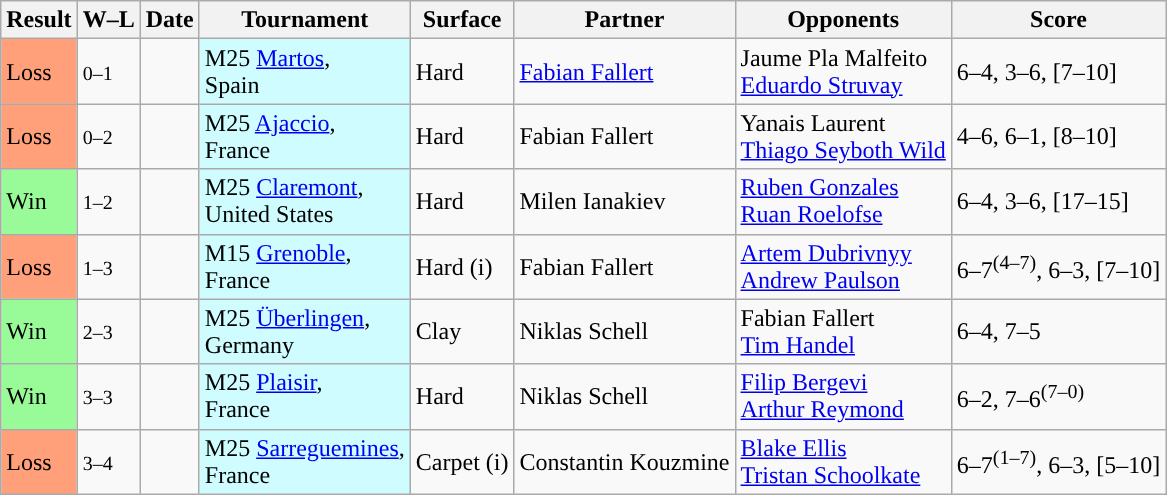<table class="sortable wikitable nowrap">
<tr>
<th>Result</th>
<th class="unsortable">W–L</th>
<th>Date</th>
<th>Tournament</th>
<th>Surface</th>
<th>Partner</th>
<th>Opponents</th>
<th class="unsortable">Score</th>
</tr>
<tr>
<td style="background:#FFA07A">Loss</td>
<td><small>0–1</small></td>
<td></td>
<td style="background:#cffcff;">M25 <a href='#'>Martos</a>, <br> Spain</td>
<td>Hard</td>
<td> <a href='#'>Fabian Fallert</a></td>
<td> Jaume Pla Malfeito<br> <a href='#'>Eduardo Struvay</a></td>
<td>6–4, 3–6, [7–10]</td>
</tr>
<tr>
<td style="background:#FFA07A">Loss</td>
<td><small>0–2</small></td>
<td></td>
<td style="background:#cffcff;">M25 <a href='#'>Ajaccio</a>, <br> France</td>
<td>Hard</td>
<td> Fabian Fallert</td>
<td> Yanais Laurent<br> <a href='#'>Thiago Seyboth Wild</a></td>
<td>4–6, 6–1, [8–10]</td>
</tr>
<tr>
<td style="background:#98FB98">Win</td>
<td><small>1–2</small></td>
<td></td>
<td style="background:#cffcff;">M25 <a href='#'>Claremont</a>, <br> United States</td>
<td>Hard</td>
<td> Milen Ianakiev</td>
<td> <a href='#'>Ruben Gonzales</a><br> <a href='#'>Ruan Roelofse</a></td>
<td>6–4, 3–6, [17–15]</td>
</tr>
<tr>
<td style="background:#FFA07A">Loss</td>
<td><small>1–3</small></td>
<td></td>
<td style="background:#cffcff;">M15 <a href='#'>Grenoble</a>, <br> France</td>
<td>Hard (i)</td>
<td> Fabian Fallert</td>
<td> <a href='#'>Artem Dubrivnyy</a><br> <a href='#'>Andrew Paulson</a></td>
<td>6–7<sup>(4–7)</sup>, 6–3, [7–10]</td>
</tr>
<tr>
<td style="background:#98FB98">Win</td>
<td><small>2–3</small></td>
<td></td>
<td style="background:#cffcff;">M25 <a href='#'>Überlingen</a>, <br> Germany</td>
<td>Clay</td>
<td> Niklas Schell</td>
<td> Fabian Fallert<br> <a href='#'>Tim Handel</a></td>
<td>6–4, 7–5</td>
</tr>
<tr>
<td style="background:#98FB98">Win</td>
<td><small>3–3</small></td>
<td></td>
<td style="background:#cffcff;">M25 <a href='#'>Plaisir</a>, <br> France</td>
<td>Hard</td>
<td> Niklas Schell</td>
<td> <a href='#'>Filip Bergevi</a><br> <a href='#'>Arthur Reymond</a></td>
<td>6–2, 7–6<sup>(7–0)</sup></td>
</tr>
<tr>
<td style="background:#FFA07A">Loss</td>
<td><small>3–4</small></td>
<td></td>
<td style="background:#cffcff;">M25 <a href='#'>Sarreguemines</a>, <br> France</td>
<td>Carpet (i)</td>
<td> Constantin Kouzmine</td>
<td> <a href='#'>Blake Ellis</a><br> <a href='#'>Tristan Schoolkate</a></td>
<td>6–7<sup>(1–7)</sup>, 6–3, [5–10]</td>
</tr>
</table>
